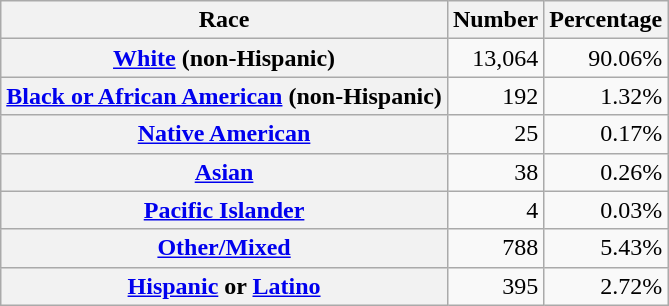<table class="wikitable" style="text-align:right">
<tr>
<th scope="col">Race</th>
<th scope="col">Number</th>
<th scope="col">Percentage</th>
</tr>
<tr>
<th scope="row"><a href='#'>White</a> (non-Hispanic)</th>
<td>13,064</td>
<td>90.06%</td>
</tr>
<tr>
<th scope="row"><a href='#'>Black or African American</a> (non-Hispanic)</th>
<td>192</td>
<td>1.32%</td>
</tr>
<tr>
<th scope="row"><a href='#'>Native American</a></th>
<td>25</td>
<td>0.17%</td>
</tr>
<tr>
<th scope="row"><a href='#'>Asian</a></th>
<td>38</td>
<td>0.26%</td>
</tr>
<tr>
<th scope="row"><a href='#'>Pacific Islander</a></th>
<td>4</td>
<td>0.03%</td>
</tr>
<tr>
<th scope="row"><a href='#'>Other/Mixed</a></th>
<td>788</td>
<td>5.43%</td>
</tr>
<tr>
<th scope="row"><a href='#'>Hispanic</a> or <a href='#'>Latino</a></th>
<td>395</td>
<td>2.72%</td>
</tr>
</table>
